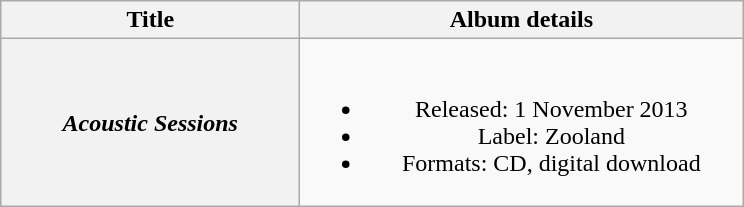<table class="wikitable plainrowheaders" style="text-align:center;" border="1">
<tr>
<th scope="col" style="width:12em;">Title</th>
<th scope="col" style="width:18em;">Album details</th>
</tr>
<tr>
<th scope="row"><em>Acoustic Sessions</em></th>
<td><br><ul><li>Released: 1 November 2013</li><li>Label: Zooland</li><li>Formats: CD, digital download</li></ul></td>
</tr>
</table>
